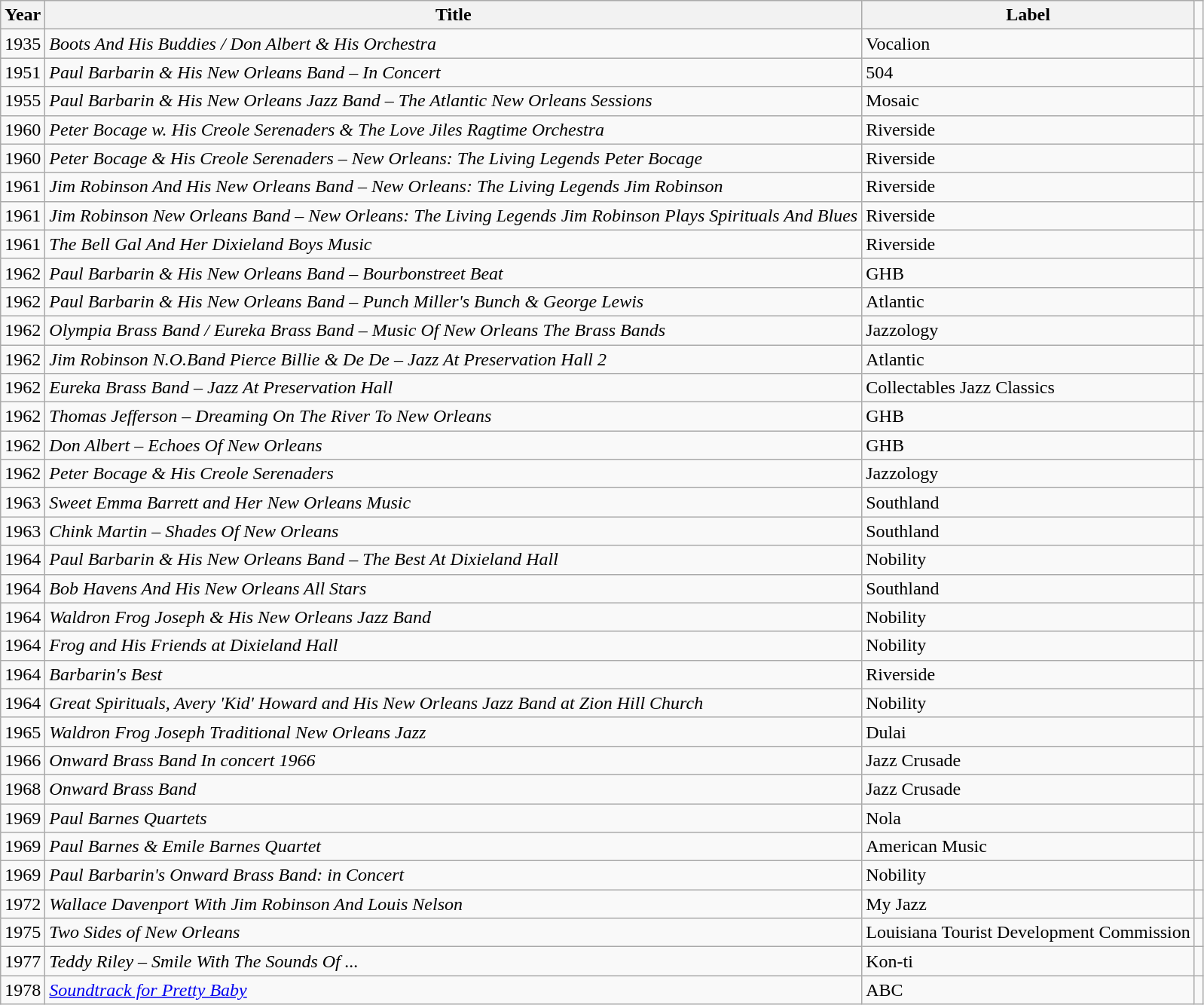<table class="wikitable">
<tr>
<th>Year</th>
<th>Title</th>
<th>Label</th>
</tr>
<tr>
<td>1935</td>
<td><em>Boots And His Buddies / Don Albert & His Orchestra</em></td>
<td>Vocalion</td>
<td><br></td>
</tr>
<tr>
<td>1951</td>
<td><em>Paul Barbarin & His New Orleans Band  –  In Concert</em></td>
<td>504</td>
<td><br></td>
</tr>
<tr>
<td>1955</td>
<td><em>Paul Barbarin & His New Orleans Jazz Band  –  The Atlantic New Orleans Sessions</em></td>
<td>Mosaic</td>
<td><br></td>
</tr>
<tr>
<td>1960</td>
<td><em>Peter Bocage w. His Creole Serenaders & The Love Jiles Ragtime Orchestra</em></td>
<td>Riverside</td>
<td><br></td>
</tr>
<tr>
<td>1960</td>
<td><em>Peter Bocage & His Creole Serenaders  –  New Orleans: The Living Legends Peter Bocage</em></td>
<td>Riverside</td>
<td><br></td>
</tr>
<tr>
<td>1961</td>
<td><em>Jim Robinson And His New Orleans Band  –  New Orleans: The Living Legends Jim Robinson</em></td>
<td>Riverside</td>
<td><br></td>
</tr>
<tr>
<td>1961</td>
<td><em>Jim Robinson New Orleans Band  –  New Orleans: The Living Legends Jim Robinson Plays Spirituals And Blues</em></td>
<td>Riverside</td>
<td><br></td>
</tr>
<tr>
<td>1961</td>
<td><em>The Bell Gal And Her Dixieland Boys Music</em></td>
<td>Riverside</td>
<td><br></td>
</tr>
<tr>
<td>1962</td>
<td><em>Paul Barbarin & His New Orleans Band  –  Bourbonstreet Beat</em></td>
<td>GHB</td>
<td><br></td>
</tr>
<tr>
<td>1962</td>
<td><em>Paul Barbarin & His New Orleans Band  –  Punch Miller's Bunch & George Lewis</em></td>
<td>Atlantic</td>
<td><br></td>
</tr>
<tr>
<td>1962</td>
<td><em>Olympia Brass Band / Eureka Brass Band  –  Music Of New Orleans The Brass Bands</em></td>
<td>Jazzology</td>
<td><br></td>
</tr>
<tr>
<td>1962</td>
<td><em>Jim Robinson N.O.Band Pierce Billie & De De  –  Jazz At Preservation Hall 2</em></td>
<td>Atlantic</td>
<td><br></td>
</tr>
<tr>
<td>1962</td>
<td><em>Eureka Brass Band  –  Jazz At Preservation Hall</em></td>
<td>Collectables Jazz Classics</td>
<td><br></td>
</tr>
<tr>
<td>1962</td>
<td><em>Thomas Jefferson  –  Dreaming On The River To New Orleans</em></td>
<td>GHB</td>
<td><br></td>
</tr>
<tr>
<td>1962</td>
<td><em>Don Albert  –  Echoes Of New Orleans</em></td>
<td>GHB</td>
<td><br></td>
</tr>
<tr>
<td>1962</td>
<td><em>Peter Bocage & His Creole Serenaders</em></td>
<td>Jazzology</td>
<td><br></td>
</tr>
<tr>
<td>1963</td>
<td><em>Sweet Emma Barrett and Her New Orleans Music</em></td>
<td>Southland</td>
<td><br></td>
</tr>
<tr>
<td>1963</td>
<td><em>Chink Martin  –  Shades Of New Orleans</em></td>
<td>Southland</td>
<td><br></td>
</tr>
<tr>
<td>1964</td>
<td><em>Paul Barbarin & His New Orleans Band  –  The Best At Dixieland Hall</em></td>
<td>Nobility</td>
<td><br></td>
</tr>
<tr>
<td>1964</td>
<td><em>Bob Havens And His New Orleans All Stars</em></td>
<td>Southland</td>
<td><br></td>
</tr>
<tr>
<td>1964</td>
<td><em>Waldron Frog Joseph & His New Orleans Jazz Band</em></td>
<td>Nobility</td>
<td><br></td>
</tr>
<tr>
<td>1964</td>
<td><em>Frog and His Friends at Dixieland Hall</em></td>
<td>Nobility</td>
<td><br></td>
</tr>
<tr>
<td>1964</td>
<td><em>Barbarin's Best</em></td>
<td>Riverside</td>
<td><br></td>
</tr>
<tr>
<td>1964</td>
<td><em>Great Spirituals, Avery 'Kid' Howard and His New Orleans Jazz Band at Zion Hill Church</em></td>
<td>Nobility</td>
<td><br></td>
</tr>
<tr>
<td>1965</td>
<td><em>Waldron Frog Joseph Traditional New Orleans Jazz</em></td>
<td>Dulai</td>
<td><br></td>
</tr>
<tr>
<td>1966</td>
<td><em>Onward Brass Band In concert 1966</em></td>
<td>Jazz Crusade</td>
<td><br></td>
</tr>
<tr>
<td>1968</td>
<td><em>Onward Brass Band</em></td>
<td>Jazz Crusade</td>
<td><br></td>
</tr>
<tr>
<td>1969</td>
<td><em>Paul Barnes Quartets</em></td>
<td>Nola</td>
<td><br></td>
</tr>
<tr>
<td>1969</td>
<td><em>Paul Barnes & Emile Barnes Quartet</em></td>
<td>American Music</td>
<td><br></td>
</tr>
<tr>
<td>1969</td>
<td><em>Paul Barbarin's Onward Brass Band: in Concert</em></td>
<td>Nobility</td>
<td><br></td>
</tr>
<tr>
<td>1972</td>
<td><em>Wallace Davenport With Jim Robinson And Louis Nelson</em></td>
<td>My Jazz</td>
<td><br></td>
</tr>
<tr>
<td>1975</td>
<td><em>Two Sides of New Orleans</em></td>
<td>Louisiana Tourist Development Commission</td>
<td><br></td>
</tr>
<tr>
<td>1977</td>
<td><em>Teddy Riley  –  Smile With The Sounds Of ...</em></td>
<td>Kon-ti</td>
<td><br></td>
</tr>
<tr>
<td>1978</td>
<td><em><a href='#'>Soundtrack for Pretty Baby</a></em></td>
<td>ABC</td>
<td><br></td>
</tr>
</table>
